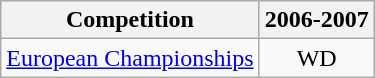<table class="wikitable">
<tr>
<th>Competition</th>
<th>2006-2007</th>
</tr>
<tr>
<td><a href='#'>European Championships</a></td>
<td align="center">WD</td>
</tr>
</table>
